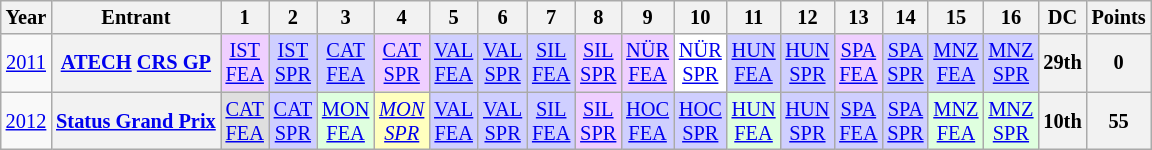<table class="wikitable" style="text-align:center; font-size:85%">
<tr>
<th>Year</th>
<th>Entrant</th>
<th>1</th>
<th>2</th>
<th>3</th>
<th>4</th>
<th>5</th>
<th>6</th>
<th>7</th>
<th>8</th>
<th>9</th>
<th>10</th>
<th>11</th>
<th>12</th>
<th>13</th>
<th>14</th>
<th>15</th>
<th>16</th>
<th>DC</th>
<th>Points</th>
</tr>
<tr>
<td><a href='#'>2011</a></td>
<th nowrap><a href='#'>ATECH</a> <a href='#'>CRS GP</a></th>
<td style="background:#efcfff;"><a href='#'>IST<br>FEA</a><br></td>
<td style="background:#cfcfff;"><a href='#'>IST<br>SPR</a><br></td>
<td style="background:#cfcfff;"><a href='#'>CAT<br>FEA</a><br></td>
<td style="background:#efcfff;"><a href='#'>CAT<br>SPR</a><br></td>
<td style="background:#cfcfff;"><a href='#'>VAL<br>FEA</a><br></td>
<td style="background:#cfcfff;"><a href='#'>VAL<br>SPR</a><br></td>
<td style="background:#cfcfff;"><a href='#'>SIL<br>FEA</a><br></td>
<td style="background:#efcfff;"><a href='#'>SIL<br>SPR</a><br></td>
<td style="background:#efcfff;"><a href='#'>NÜR<br>FEA</a><br></td>
<td style="background:#fff;"><a href='#'>NÜR<br>SPR</a><br></td>
<td style="background:#cfcfff;"><a href='#'>HUN<br>FEA</a><br></td>
<td style="background:#cfcfff;"><a href='#'>HUN<br>SPR</a><br></td>
<td style="background:#efcfff;"><a href='#'>SPA<br>FEA</a><br></td>
<td style="background:#cfcfff;"><a href='#'>SPA<br>SPR</a><br></td>
<td style="background:#cfcfff;"><a href='#'>MNZ<br>FEA</a><br></td>
<td style="background:#cfcfff;"><a href='#'>MNZ<br>SPR</a><br></td>
<th>29th</th>
<th>0</th>
</tr>
<tr>
<td><a href='#'>2012</a></td>
<th nowrap><a href='#'>Status Grand Prix</a></th>
<td style="background:#dfdfdf;"><a href='#'>CAT<br>FEA</a><br></td>
<td style="background:#cfcfff;"><a href='#'>CAT<br>SPR</a><br></td>
<td style="background:#dfffdf;"><a href='#'>MON<br>FEA</a><br></td>
<td style="background:#ffffbf;"><a href='#'><em>MON<br>SPR</em></a><br></td>
<td style="background:#cfcfff;"><a href='#'>VAL<br>FEA</a><br></td>
<td style="background:#cfcfff;"><a href='#'>VAL<br>SPR</a><br></td>
<td style="background:#cfcfff;"><a href='#'>SIL<br>FEA</a><br></td>
<td style="background:#efcfff;"><a href='#'>SIL<br>SPR</a><br></td>
<td style="background:#cfcfff;"><a href='#'>HOC<br>FEA</a><br></td>
<td style="background:#cfcfff;"><a href='#'>HOC<br>SPR</a><br></td>
<td style="background:#dfffdf;"><a href='#'>HUN<br>FEA</a><br></td>
<td style="background:#cfcfff;"><a href='#'>HUN<br>SPR</a><br></td>
<td style="background:#cfcfff;"><a href='#'>SPA<br>FEA</a><br></td>
<td style="background:#cfcfff;"><a href='#'>SPA<br>SPR</a><br></td>
<td style="background:#dfffdf;"><a href='#'>MNZ<br>FEA</a><br></td>
<td style="background:#dfffdf;"><a href='#'>MNZ<br>SPR</a><br></td>
<th>10th</th>
<th>55</th>
</tr>
</table>
